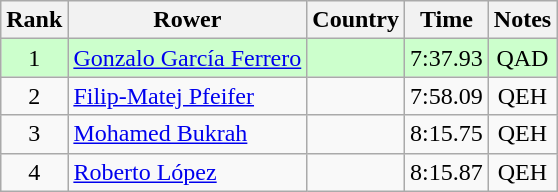<table class="wikitable" style="text-align:center">
<tr>
<th>Rank</th>
<th>Rower</th>
<th>Country</th>
<th>Time</th>
<th>Notes</th>
</tr>
<tr bgcolor=ccffcc>
<td>1</td>
<td align="left"><a href='#'>Gonzalo García Ferrero</a></td>
<td align="left"></td>
<td>7:37.93</td>
<td>QAD</td>
</tr>
<tr>
<td>2</td>
<td align="left"><a href='#'>Filip-Matej Pfeifer</a></td>
<td align="left"></td>
<td>7:58.09</td>
<td>QEH</td>
</tr>
<tr>
<td>3</td>
<td align="left"><a href='#'>Mohamed Bukrah</a></td>
<td align="left"></td>
<td>8:15.75</td>
<td>QEH</td>
</tr>
<tr>
<td>4</td>
<td align="left"><a href='#'>Roberto López</a></td>
<td align="left"></td>
<td>8:15.87</td>
<td>QEH</td>
</tr>
</table>
